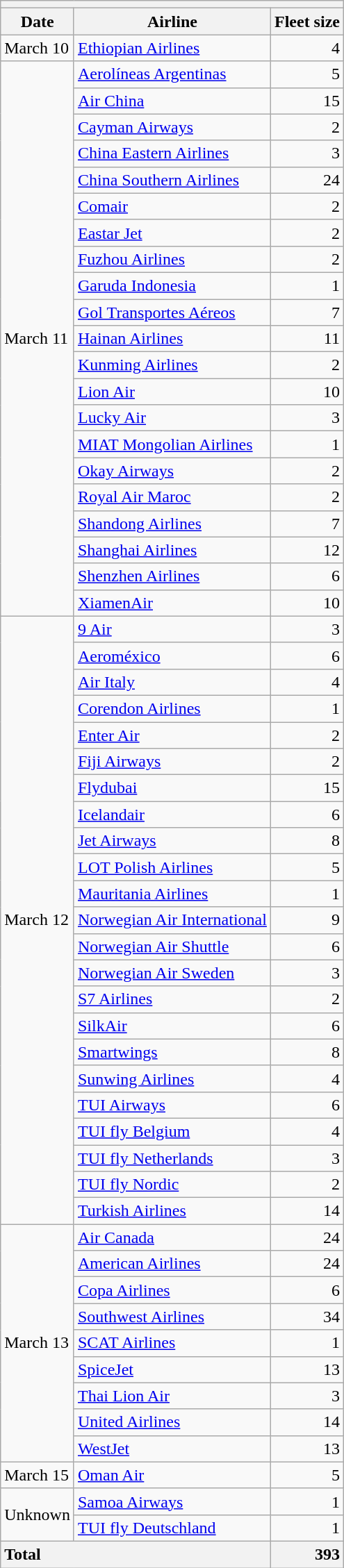<table class="wikitable sortable collapsible">
<tr>
<th colspan=3></th>
</tr>
<tr>
<th>Date</th>
<th>Airline</th>
<th>Fleet size</th>
</tr>
<tr>
<td>March 10</td>
<td style="text-align:left"><a href='#'>Ethiopian Airlines</a></td>
<td align="right">4</td>
</tr>
<tr>
<td rowspan=21>March 11</td>
<td style="text-align:left"><a href='#'>Aerolíneas Argentinas</a></td>
<td align="right">5</td>
</tr>
<tr>
<td style="text-align:left"><a href='#'>Air China</a></td>
<td align="right">15</td>
</tr>
<tr>
<td style="text-align:left"><a href='#'>Cayman Airways</a></td>
<td align="right">2</td>
</tr>
<tr>
<td style="text-align:left"><a href='#'>China Eastern Airlines</a></td>
<td align="right">3</td>
</tr>
<tr>
<td style="text-align:left"><a href='#'>China Southern Airlines</a></td>
<td align="right">24</td>
</tr>
<tr>
<td style="text-align:left"><a href='#'>Comair</a></td>
<td align="right">2</td>
</tr>
<tr>
<td style="text-align:left"><a href='#'>Eastar Jet</a></td>
<td align="right">2</td>
</tr>
<tr>
<td style="text-align:left"><a href='#'>Fuzhou Airlines</a></td>
<td align="right">2</td>
</tr>
<tr>
<td style="text-align:left"><a href='#'>Garuda Indonesia</a></td>
<td align="right">1</td>
</tr>
<tr>
<td style="text-align:left"><a href='#'>Gol Transportes Aéreos</a></td>
<td align="right">7</td>
</tr>
<tr>
<td style="text-align:left"><a href='#'>Hainan Airlines</a></td>
<td align="right">11</td>
</tr>
<tr>
<td style="text-align:left"><a href='#'>Kunming Airlines</a></td>
<td align="right">2</td>
</tr>
<tr>
<td style="text-align:left"><a href='#'>Lion Air</a></td>
<td align="right">10</td>
</tr>
<tr>
<td style="text-align:left"><a href='#'>Lucky Air</a></td>
<td align="right">3</td>
</tr>
<tr>
<td style="text-align:left"><a href='#'>MIAT Mongolian Airlines</a></td>
<td align="right">1</td>
</tr>
<tr>
<td style="text-align:left"><a href='#'>Okay Airways</a></td>
<td align="right">2</td>
</tr>
<tr>
<td style="text-align:left"><a href='#'>Royal Air Maroc</a></td>
<td align="right">2</td>
</tr>
<tr>
<td style="text-align:left"><a href='#'>Shandong Airlines</a></td>
<td align="right">7</td>
</tr>
<tr>
<td style="text-align:left"><a href='#'>Shanghai Airlines</a></td>
<td align="right">12</td>
</tr>
<tr>
<td style="text-align:left"><a href='#'>Shenzhen Airlines</a></td>
<td align="right">6</td>
</tr>
<tr>
<td style="text-align:left"><a href='#'>XiamenAir</a></td>
<td align="right">10</td>
</tr>
<tr>
<td rowspan=23>March 12</td>
<td style="text-align:left"><a href='#'>9 Air</a></td>
<td align="right">3</td>
</tr>
<tr>
<td style="text-align:left"><a href='#'>Aeroméxico</a></td>
<td align="right">6</td>
</tr>
<tr>
<td style="text-align:left"><a href='#'>Air Italy</a></td>
<td align="right">4</td>
</tr>
<tr>
<td style="text-align:left"><a href='#'>Corendon Airlines</a></td>
<td align="right">1</td>
</tr>
<tr>
<td style="text-align:left"><a href='#'>Enter Air</a></td>
<td align="right">2</td>
</tr>
<tr>
<td style="text-align:left"><a href='#'>Fiji Airways</a></td>
<td align="right">2</td>
</tr>
<tr>
<td style="text-align:left"><a href='#'>Flydubai</a></td>
<td align="right">15</td>
</tr>
<tr>
<td style="text-align:left"><a href='#'>Icelandair</a></td>
<td align="right">6</td>
</tr>
<tr>
<td style="text-align:left"><a href='#'>Jet Airways</a></td>
<td align="right">8</td>
</tr>
<tr>
<td style="text-align:left"><a href='#'>LOT Polish Airlines</a></td>
<td align="right">5</td>
</tr>
<tr>
<td style="text-align:left"><a href='#'>Mauritania Airlines</a></td>
<td align="right">1</td>
</tr>
<tr>
<td style="text-align:left"><a href='#'>Norwegian Air International</a></td>
<td align="right">9</td>
</tr>
<tr>
<td style="text-align:left"><a href='#'>Norwegian Air Shuttle</a></td>
<td align="right">6</td>
</tr>
<tr>
<td style="text-align:left"><a href='#'>Norwegian Air Sweden</a></td>
<td align="right">3</td>
</tr>
<tr>
<td style="text-align:left"><a href='#'>S7 Airlines</a></td>
<td align="right">2</td>
</tr>
<tr>
<td style="text-align:left"><a href='#'>SilkAir</a></td>
<td align="right">6</td>
</tr>
<tr>
<td style="text-align:left"><a href='#'>Smartwings</a></td>
<td align="right">8</td>
</tr>
<tr>
<td style="text-align:left"><a href='#'>Sunwing Airlines</a></td>
<td align="right">4</td>
</tr>
<tr>
<td style="text-align:left"><a href='#'>TUI Airways</a></td>
<td align="right">6</td>
</tr>
<tr>
<td style="text-align:left"><a href='#'>TUI fly Belgium</a></td>
<td align="right">4</td>
</tr>
<tr>
<td style="text-align:left"><a href='#'>TUI fly Netherlands</a></td>
<td align="right">3</td>
</tr>
<tr>
<td style="text-align:left"><a href='#'>TUI fly Nordic</a></td>
<td align="right">2</td>
</tr>
<tr>
<td style="text-align:left"><a href='#'>Turkish Airlines</a></td>
<td align="right">14</td>
</tr>
<tr>
<td rowspan=9>March 13</td>
<td style="text-align:left"><a href='#'>Air Canada</a></td>
<td align="right">24</td>
</tr>
<tr>
<td style="text-align:left"><a href='#'>American Airlines</a></td>
<td align="right">24</td>
</tr>
<tr>
<td style="text-align:left"><a href='#'>Copa Airlines</a></td>
<td align="right">6</td>
</tr>
<tr>
<td style="text-align:left"><a href='#'>Southwest Airlines</a></td>
<td align="right">34</td>
</tr>
<tr>
<td style="text-align:left"><a href='#'>SCAT Airlines</a></td>
<td align="right">1</td>
</tr>
<tr>
<td style="text-align:left"><a href='#'>SpiceJet</a></td>
<td align="right">13</td>
</tr>
<tr>
<td style="text-align:left"><a href='#'>Thai Lion Air</a></td>
<td align="right">3</td>
</tr>
<tr>
<td style="text-align:left"><a href='#'>United Airlines</a></td>
<td align="right">14</td>
</tr>
<tr>
<td style="text-align:left"><a href='#'>WestJet</a></td>
<td align="right">13</td>
</tr>
<tr>
<td>March 15</td>
<td style="text-align:left"><a href='#'>Oman Air</a></td>
<td align="right">5</td>
</tr>
<tr>
<td rowspan=2>Unknown</td>
<td style="text-align:left"><a href='#'>Samoa Airways</a></td>
<td align="right">1</td>
</tr>
<tr>
<td style="text-align:left"><a href='#'>TUI fly Deutschland</a></td>
<td align="right">1</td>
</tr>
<tr>
<th colspan=2 style="text-align: left">Total</th>
<th style="text-align: right">393</th>
</tr>
</table>
